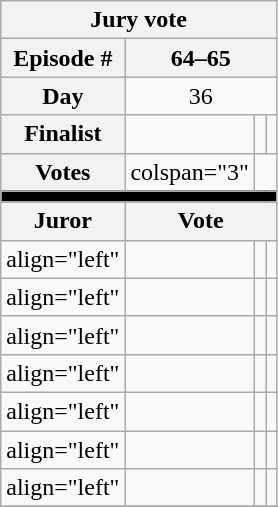<table class="wikitable" style="text-align:center">
<tr>
<th colspan=4>Jury vote</th>
</tr>
<tr>
<th>Episode #</th>
<th colspan="3">64–65</th>
</tr>
<tr>
<th>Day</th>
<td colspan="3">36</td>
</tr>
<tr>
<th>Finalist</th>
<td></td>
<td></td>
<td></td>
</tr>
<tr>
<th>Votes</th>
<td>colspan="3" </td>
</tr>
<tr>
<td colspan="4" style="background:black;"></td>
</tr>
<tr>
<th>Juror</th>
<th colspan="3">Vote</th>
</tr>
<tr>
<td>align="left" </td>
<td></td>
<td></td>
<td></td>
</tr>
<tr>
<td>align="left" </td>
<td></td>
<td></td>
<td></td>
</tr>
<tr>
<td>align="left" </td>
<td></td>
<td></td>
<td></td>
</tr>
<tr>
<td>align="left" </td>
<td></td>
<td></td>
<td></td>
</tr>
<tr>
<td>align="left" </td>
<td></td>
<td></td>
<td></td>
</tr>
<tr>
<td>align="left" </td>
<td></td>
<td></td>
<td></td>
</tr>
<tr>
<td>align="left" </td>
<td></td>
<td></td>
<td></td>
</tr>
<tr>
</tr>
</table>
